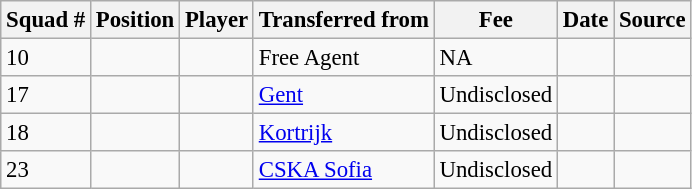<table class="wikitable sortable" style="text-align:center; font-size:95%; text-align:left">
<tr>
<th><strong>Squad #</strong></th>
<th><strong>Position</strong></th>
<th><strong>Player</strong></th>
<th><strong>Transferred from</strong></th>
<th><strong>Fee</strong></th>
<th><strong>Date</strong></th>
<th><strong>Source</strong></th>
</tr>
<tr>
<td>10</td>
<td></td>
<td></td>
<td>Free Agent</td>
<td>NA</td>
<td></td>
<td></td>
</tr>
<tr>
<td>17</td>
<td></td>
<td></td>
<td> <a href='#'>Gent</a></td>
<td>Undisclosed</td>
<td></td>
<td></td>
</tr>
<tr>
<td>18</td>
<td></td>
<td></td>
<td> <a href='#'>Kortrijk</a></td>
<td>Undisclosed</td>
<td></td>
<td></td>
</tr>
<tr>
<td>23</td>
<td></td>
<td></td>
<td> <a href='#'>CSKA Sofia</a></td>
<td>Undisclosed</td>
<td></td>
<td></td>
</tr>
</table>
